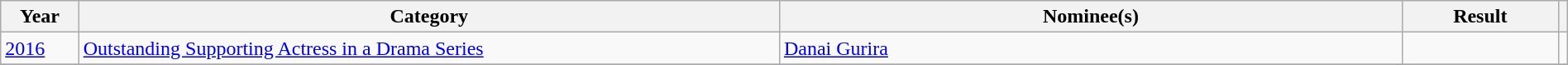<table class="wikitable" width=100%>
<tr>
<th width=5%>Year</th>
<th width=45%>Category</th>
<th width=40%>Nominee(s)</th>
<th width=10%>Result</th>
<th width=5%></th>
</tr>
<tr>
<td rowspan=1><a href='#'>2016</a></td>
<td><a href='#'>Outstanding Supporting Actress in a Drama Series</a></td>
<td><a href='#'>Danai Gurira</a></td>
<td></td>
<td></td>
</tr>
<tr>
</tr>
</table>
